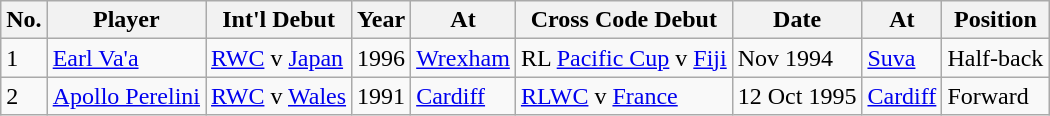<table class="wikitable" align="center">
<tr>
<th>No.</th>
<th>Player</th>
<th>Int'l Debut</th>
<th>Year</th>
<th>At</th>
<th>Cross Code Debut</th>
<th>Date</th>
<th>At</th>
<th>Position</th>
</tr>
<tr>
<td>1</td>
<td><a href='#'>Earl Va'a</a></td>
<td><a href='#'>RWC</a> v <a href='#'>Japan</a></td>
<td>1996</td>
<td><a href='#'>Wrexham</a></td>
<td>RL <a href='#'>Pacific Cup</a> v <a href='#'>Fiji</a></td>
<td>Nov 1994</td>
<td><a href='#'>Suva</a></td>
<td>Half-back</td>
</tr>
<tr>
<td>2</td>
<td><a href='#'>Apollo Perelini</a></td>
<td><a href='#'>RWC</a> v <a href='#'>Wales</a></td>
<td>1991</td>
<td><a href='#'>Cardiff</a></td>
<td><a href='#'>RLWC</a> v <a href='#'>France</a></td>
<td>12 Oct 1995</td>
<td><a href='#'>Cardiff</a></td>
<td>Forward</td>
</tr>
</table>
